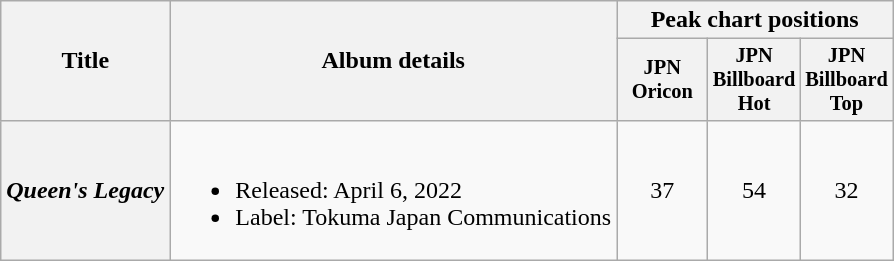<table class="wikitable plainrowheaders">
<tr>
<th scope="col" rowspan="2">Title</th>
<th scope="col" rowspan="2">Album details</th>
<th scope="col" colspan="3">Peak chart positions</th>
</tr>
<tr>
<th scope="col" style="width:4em;font-size:85%">JPN<br>Oricon<br></th>
<th scope="col" style="width:4em;font-size:85%">JPN<br>Billboard<br>Hot<br></th>
<th scope="col" style="width:4em;font-size:85%">JPN<br>Billboard<br>Top<br></th>
</tr>
<tr>
<th scope="row"><em>Queen's Legacy</em></th>
<td><br><ul><li>Released: April 6, 2022</li><li>Label: Tokuma Japan Communications</li></ul></td>
<td align="center">37</td>
<td align="center">54</td>
<td align="center">32</td>
</tr>
</table>
